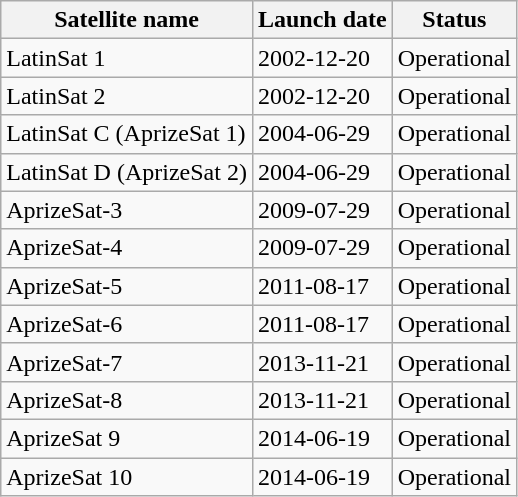<table class="wikitable sortable">
<tr>
<th>Satellite name</th>
<th>Launch date</th>
<th>Status</th>
</tr>
<tr>
<td>LatinSat 1</td>
<td>2002-12-20</td>
<td>Operational</td>
</tr>
<tr>
<td>LatinSat 2</td>
<td>2002-12-20</td>
<td>Operational</td>
</tr>
<tr>
<td>LatinSat C (AprizeSat 1)</td>
<td>2004-06-29</td>
<td>Operational</td>
</tr>
<tr>
<td>LatinSat D (AprizeSat 2)</td>
<td>2004-06-29</td>
<td>Operational</td>
</tr>
<tr>
<td>AprizeSat-3</td>
<td>2009-07-29</td>
<td>Operational</td>
</tr>
<tr>
<td>AprizeSat-4</td>
<td>2009-07-29</td>
<td>Operational</td>
</tr>
<tr>
<td>AprizeSat-5</td>
<td>2011-08-17</td>
<td>Operational</td>
</tr>
<tr>
<td>AprizeSat-6</td>
<td>2011-08-17</td>
<td>Operational</td>
</tr>
<tr>
<td>AprizeSat-7</td>
<td>2013-11-21</td>
<td>Operational</td>
</tr>
<tr>
<td>AprizeSat-8</td>
<td>2013-11-21</td>
<td>Operational</td>
</tr>
<tr>
<td>AprizeSat 9</td>
<td>2014-06-19</td>
<td>Operational</td>
</tr>
<tr>
<td>AprizeSat 10</td>
<td>2014-06-19</td>
<td>Operational</td>
</tr>
</table>
